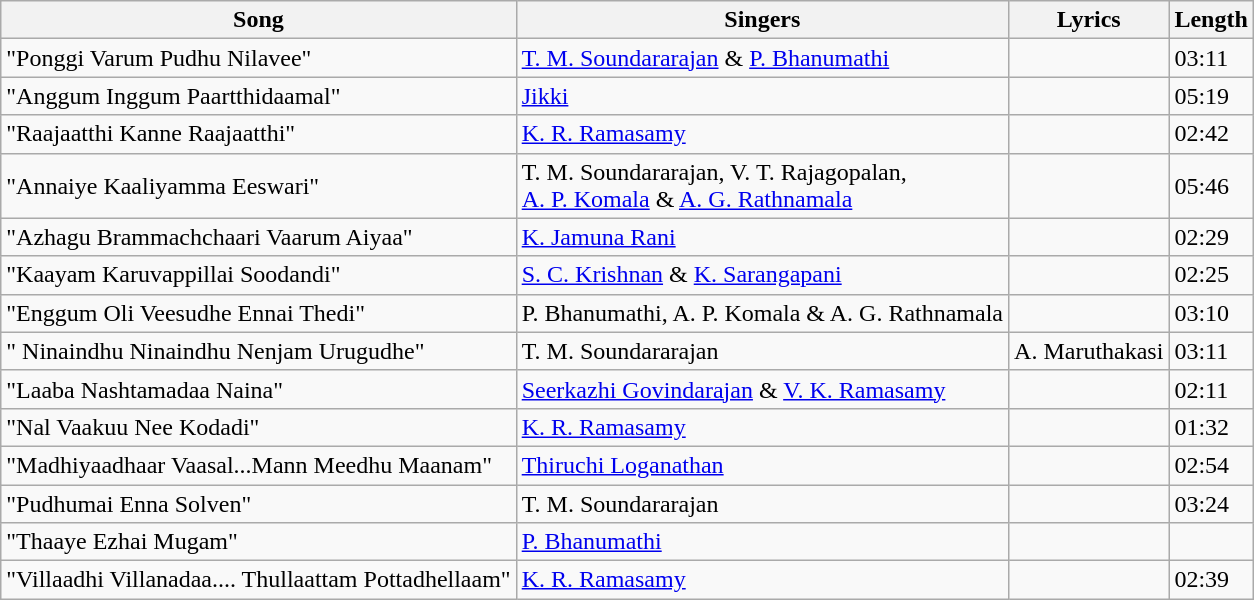<table class="wikitable">
<tr>
<th>Song</th>
<th>Singers</th>
<th>Lyrics</th>
<th>Length</th>
</tr>
<tr>
<td>"Ponggi Varum Pudhu Nilavee"</td>
<td><a href='#'>T. M. Soundararajan</a> & <a href='#'>P. Bhanumathi</a></td>
<td></td>
<td>03:11</td>
</tr>
<tr>
<td>"Anggum Inggum Paartthidaamal"</td>
<td><a href='#'>Jikki</a></td>
<td></td>
<td>05:19</td>
</tr>
<tr>
<td>"Raajaatthi Kanne Raajaatthi"</td>
<td><a href='#'>K. R. Ramasamy</a></td>
<td></td>
<td>02:42</td>
</tr>
<tr>
<td>"Annaiye Kaaliyamma Eeswari"</td>
<td>T. M. Soundararajan, V. T. Rajagopalan,<br><a href='#'>A. P. Komala</a> & <a href='#'>A. G. Rathnamala</a></td>
<td></td>
<td>05:46</td>
</tr>
<tr>
<td>"Azhagu Brammachchaari Vaarum Aiyaa"</td>
<td><a href='#'>K. Jamuna Rani</a></td>
<td></td>
<td>02:29</td>
</tr>
<tr>
<td>"Kaayam Karuvappillai Soodandi"</td>
<td><a href='#'>S. C. Krishnan</a> & <a href='#'>K. Sarangapani</a></td>
<td></td>
<td>02:25</td>
</tr>
<tr>
<td>"Enggum Oli Veesudhe Ennai Thedi"</td>
<td>P. Bhanumathi, A. P. Komala & A. G. Rathnamala</td>
<td></td>
<td>03:10</td>
</tr>
<tr>
<td>" Ninaindhu Ninaindhu Nenjam Urugudhe"</td>
<td>T. M. Soundararajan</td>
<td>A. Maruthakasi</td>
<td>03:11</td>
</tr>
<tr>
<td>"Laaba Nashtamadaa Naina"</td>
<td><a href='#'>Seerkazhi Govindarajan</a> & <a href='#'>V. K. Ramasamy</a></td>
<td></td>
<td>02:11</td>
</tr>
<tr>
<td>"Nal Vaakuu Nee Kodadi"</td>
<td><a href='#'>K. R. Ramasamy</a></td>
<td></td>
<td>01:32</td>
</tr>
<tr>
<td>"Madhiyaadhaar Vaasal...Mann Meedhu Maanam"</td>
<td><a href='#'>Thiruchi Loganathan</a></td>
<td></td>
<td>02:54</td>
</tr>
<tr>
<td>"Pudhumai Enna Solven"</td>
<td>T. M. Soundararajan</td>
<td></td>
<td>03:24</td>
</tr>
<tr>
<td>"Thaaye Ezhai Mugam"</td>
<td><a href='#'>P. Bhanumathi</a></td>
<td></td>
<td></td>
</tr>
<tr>
<td>"Villaadhi Villanadaa.... Thullaattam Pottadhellaam"</td>
<td><a href='#'>K. R. Ramasamy</a></td>
<td></td>
<td>02:39</td>
</tr>
</table>
